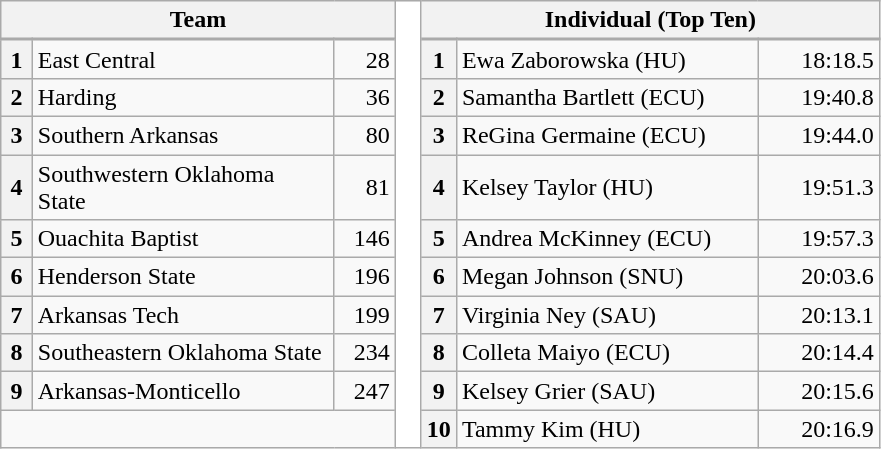<table class="wikitable">
<tr>
<th colspan=3>Team</th>
<td rowspan=12 width=10 bgcolor=#ffffff></td>
<th colspan=3>Individual (Top Ten)</th>
</tr>
<tr height=0>
<td style="padding:0" width=20></td>
<td style="padding:0" width=200></td>
<td style="padding:0" width=40></td>
<td style="padding:0" width=20></td>
<td style="padding:0" width=200></td>
<td style="padding:0" width=80></td>
</tr>
<tr>
<th>1</th>
<td>East Central</td>
<td align=right>28</td>
<th>1</th>
<td>Ewa Zaborowska (HU)</td>
<td align=right>18:18.5</td>
</tr>
<tr>
<th>2</th>
<td>Harding</td>
<td align=right>36</td>
<th>2</th>
<td>Samantha Bartlett (ECU)</td>
<td align=right>19:40.8</td>
</tr>
<tr>
<th>3</th>
<td>Southern Arkansas</td>
<td align=right>80</td>
<th>3</th>
<td>ReGina Germaine (ECU)</td>
<td align=right>19:44.0</td>
</tr>
<tr>
<th>4</th>
<td>Southwestern Oklahoma State</td>
<td align=right>81</td>
<th>4</th>
<td>Kelsey Taylor (HU)</td>
<td align=right>19:51.3</td>
</tr>
<tr>
<th>5</th>
<td>Ouachita Baptist</td>
<td align=right>146</td>
<th>5</th>
<td>Andrea McKinney (ECU)</td>
<td align=right>19:57.3</td>
</tr>
<tr>
<th>6</th>
<td>Henderson State</td>
<td align=right>196</td>
<th>6</th>
<td>Megan Johnson (SNU)</td>
<td align=right>20:03.6</td>
</tr>
<tr>
<th>7</th>
<td>Arkansas Tech</td>
<td align=right>199</td>
<th>7</th>
<td>Virginia Ney (SAU)</td>
<td align=right>20:13.1</td>
</tr>
<tr>
<th>8</th>
<td>Southeastern Oklahoma State</td>
<td align=right>234</td>
<th>8</th>
<td>Colleta Maiyo (ECU)</td>
<td align=right>20:14.4</td>
</tr>
<tr>
<th>9</th>
<td>Arkansas-Monticello</td>
<td align=right>247</td>
<th>9</th>
<td>Kelsey Grier (SAU)</td>
<td align=right>20:15.6</td>
</tr>
<tr>
<td colspan=3></td>
<th>10</th>
<td>Tammy Kim (HU)</td>
<td align=right>20:16.9</td>
</tr>
</table>
